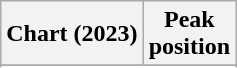<table class="wikitable sortable plainrowheaders" style="text-align:center">
<tr>
<th scope="col">Chart (2023)</th>
<th scope="col">Peak<br>position</th>
</tr>
<tr>
</tr>
<tr>
</tr>
</table>
